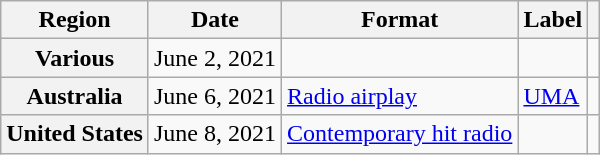<table class="wikitable plainrowheaders">
<tr>
<th scope="col">Region</th>
<th scope="col">Date</th>
<th scope="col">Format</th>
<th scope="col">Label</th>
<th scope="col"></th>
</tr>
<tr>
<th scope="row">Various</th>
<td>June 2, 2021</td>
<td></td>
<td></td>
<td align="center"></td>
</tr>
<tr>
<th scope="row">Australia</th>
<td>June 6, 2021</td>
<td><a href='#'>Radio airplay</a></td>
<td><a href='#'>UMA</a></td>
<td style="text-align:center;"></td>
</tr>
<tr>
<th scope="row">United States</th>
<td>June 8, 2021</td>
<td><a href='#'>Contemporary hit radio</a></td>
<td></td>
<td style="text-align:center;"></td>
</tr>
</table>
